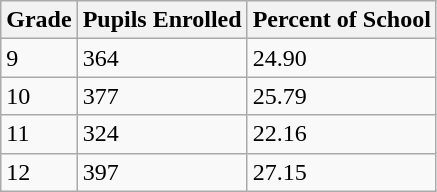<table class="wikitable sortable">
<tr>
<th>Grade</th>
<th>Pupils Enrolled</th>
<th>Percent of School</th>
</tr>
<tr>
<td>9</td>
<td>364</td>
<td>24.90</td>
</tr>
<tr>
<td>10</td>
<td>377</td>
<td>25.79</td>
</tr>
<tr>
<td>11</td>
<td>324</td>
<td>22.16</td>
</tr>
<tr>
<td>12</td>
<td>397</td>
<td>27.15</td>
</tr>
</table>
